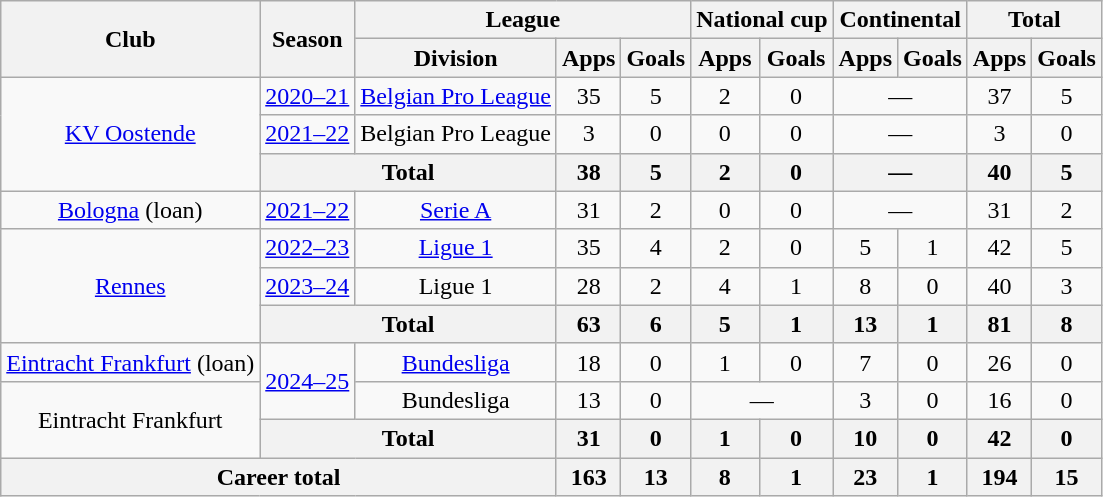<table class="wikitable" style="text-align: center;">
<tr>
<th rowspan="2">Club</th>
<th rowspan="2">Season</th>
<th colspan="3">League</th>
<th colspan="2">National cup</th>
<th colspan="2">Continental</th>
<th colspan="2">Total</th>
</tr>
<tr>
<th>Division</th>
<th>Apps</th>
<th>Goals</th>
<th>Apps</th>
<th>Goals</th>
<th>Apps</th>
<th>Goals</th>
<th>Apps</th>
<th>Goals</th>
</tr>
<tr>
<td rowspan="3"><a href='#'>KV Oostende</a></td>
<td><a href='#'>2020–21</a></td>
<td><a href='#'>Belgian Pro League</a></td>
<td>35</td>
<td>5</td>
<td>2</td>
<td>0</td>
<td colspan="2">—</td>
<td>37</td>
<td>5</td>
</tr>
<tr>
<td><a href='#'>2021–22</a></td>
<td>Belgian Pro League</td>
<td>3</td>
<td>0</td>
<td>0</td>
<td>0</td>
<td colspan="2">—</td>
<td>3</td>
<td>0</td>
</tr>
<tr>
<th colspan="2">Total</th>
<th>38</th>
<th>5</th>
<th>2</th>
<th>0</th>
<th colspan="2">—</th>
<th>40</th>
<th>5</th>
</tr>
<tr>
<td><a href='#'>Bologna</a> (loan)</td>
<td><a href='#'>2021–22</a></td>
<td><a href='#'>Serie A</a></td>
<td>31</td>
<td>2</td>
<td>0</td>
<td>0</td>
<td colspan="2">—</td>
<td>31</td>
<td>2</td>
</tr>
<tr>
<td rowspan="3"><a href='#'>Rennes</a></td>
<td><a href='#'>2022–23</a></td>
<td><a href='#'>Ligue 1</a></td>
<td>35</td>
<td>4</td>
<td>2</td>
<td>0</td>
<td>5</td>
<td>1</td>
<td>42</td>
<td>5</td>
</tr>
<tr>
<td><a href='#'>2023–24</a></td>
<td>Ligue 1</td>
<td>28</td>
<td>2</td>
<td>4</td>
<td>1</td>
<td>8</td>
<td>0</td>
<td>40</td>
<td>3</td>
</tr>
<tr>
<th colspan="2">Total</th>
<th>63</th>
<th>6</th>
<th>5</th>
<th>1</th>
<th>13</th>
<th>1</th>
<th>81</th>
<th>8</th>
</tr>
<tr>
<td><a href='#'>Eintracht Frankfurt</a> (loan)</td>
<td rowspan="2"><a href='#'>2024–25</a></td>
<td><a href='#'>Bundesliga</a></td>
<td>18</td>
<td>0</td>
<td>1</td>
<td>0</td>
<td>7</td>
<td>0</td>
<td>26</td>
<td>0</td>
</tr>
<tr>
<td rowspan="2">Eintracht Frankfurt</td>
<td>Bundesliga</td>
<td>13</td>
<td>0</td>
<td colspan="2">—</td>
<td>3</td>
<td>0</td>
<td>16</td>
<td>0</td>
</tr>
<tr>
<th colspan="2">Total</th>
<th>31</th>
<th>0</th>
<th>1</th>
<th>0</th>
<th>10</th>
<th>0</th>
<th>42</th>
<th>0</th>
</tr>
<tr>
<th colspan="3">Career total</th>
<th>163</th>
<th>13</th>
<th>8</th>
<th>1</th>
<th>23</th>
<th>1</th>
<th>194</th>
<th>15</th>
</tr>
</table>
